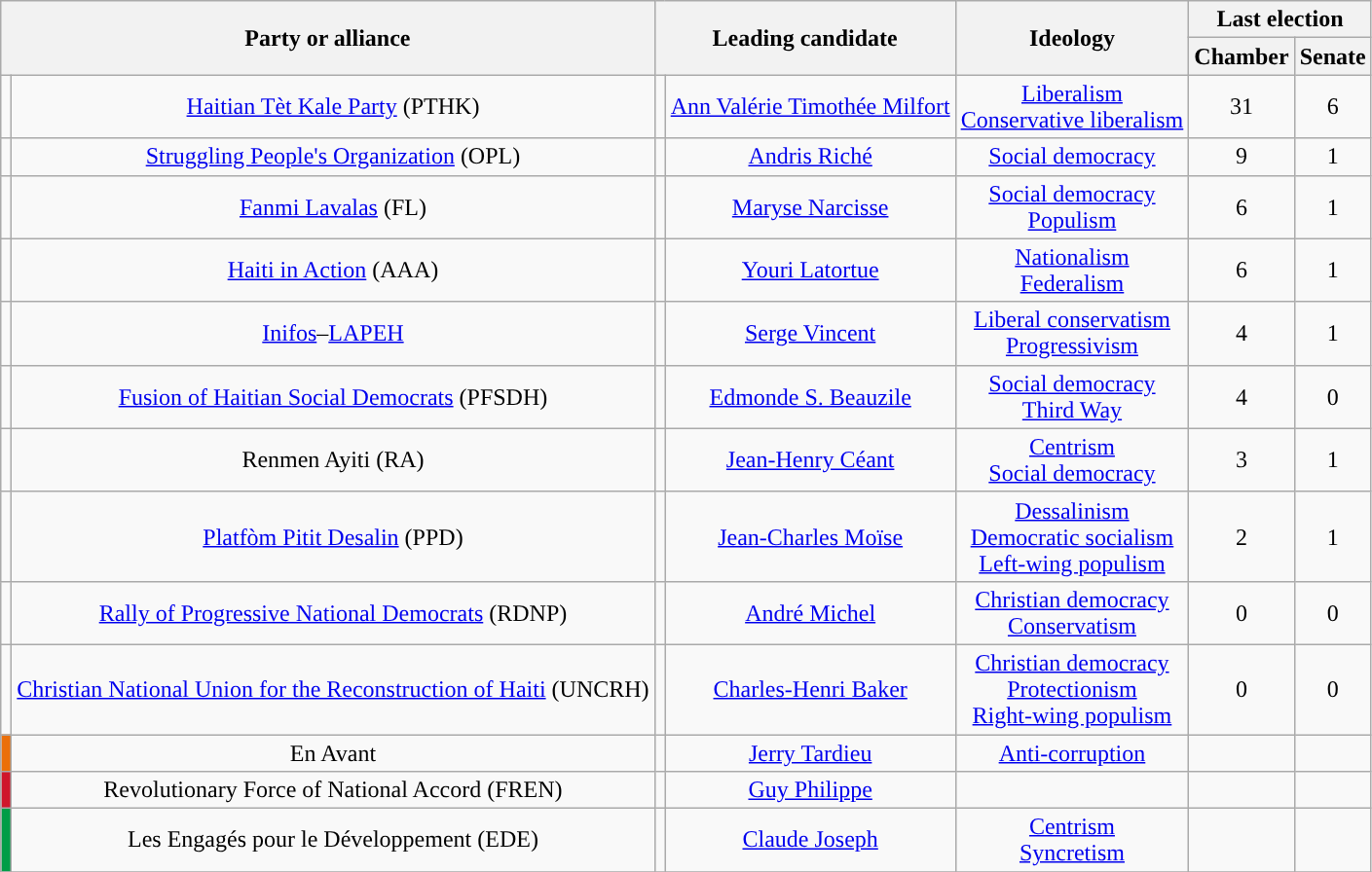<table class=wikitable style=text-align:center>
<tr>
<th colspan=2 rowspan=2>Party or alliance</th>
<th colspan=2 rowspan=2>Leading candidate</th>
<th rowspan=2>Ideology</th>
<th colspan=2>Last election</th>
</tr>
<tr>
<th>Chamber</th>
<th>Senate</th>
</tr>
<tr>
<td></td>
<td><a href='#'>Haitian Tèt Kale Party</a> (PTHK)</td>
<td></td>
<td><a href='#'>Ann Valérie Timothée Milfort</a></td>
<td><a href='#'>Liberalism</a><br><a href='#'>Conservative liberalism</a></td>
<td>31</td>
<td>6</td>
</tr>
<tr>
<td></td>
<td><a href='#'>Struggling People's Organization</a> (OPL)</td>
<td></td>
<td><a href='#'>Andris Riché</a></td>
<td><a href='#'>Social democracy</a></td>
<td>9</td>
<td>1</td>
</tr>
<tr>
<td></td>
<td><a href='#'>Fanmi Lavalas</a> (FL)</td>
<td></td>
<td><a href='#'>Maryse Narcisse</a></td>
<td><a href='#'>Social democracy</a><br><a href='#'>Populism</a></td>
<td>6</td>
<td>1</td>
</tr>
<tr>
<td></td>
<td><a href='#'>Haiti in Action</a> (AAA)</td>
<td></td>
<td><a href='#'>Youri Latortue</a></td>
<td><a href='#'>Nationalism</a><br><a href='#'>Federalism</a></td>
<td>6</td>
<td>1</td>
</tr>
<tr>
<td></td>
<td><a href='#'>Inifos</a>–<a href='#'>LAPEH</a></td>
<td></td>
<td><a href='#'>Serge Vincent</a></td>
<td><a href='#'>Liberal conservatism</a><br><a href='#'>Progressivism</a></td>
<td>4</td>
<td>1</td>
</tr>
<tr>
<td></td>
<td><a href='#'>Fusion of Haitian Social Democrats</a> (PFSDH)</td>
<td></td>
<td><a href='#'>Edmonde S. Beauzile</a></td>
<td><a href='#'>Social democracy</a><br><a href='#'>Third Way</a></td>
<td>4</td>
<td>0</td>
</tr>
<tr>
<td></td>
<td>Renmen Ayiti (RA)</td>
<td></td>
<td><a href='#'>Jean-Henry Céant</a></td>
<td><a href='#'>Centrism</a><br><a href='#'>Social democracy</a></td>
<td>3</td>
<td>1</td>
</tr>
<tr>
<td></td>
<td><a href='#'>Platfòm Pitit Desalin</a> (PPD)</td>
<td></td>
<td><a href='#'>Jean-Charles Moïse</a></td>
<td><a href='#'>Dessalinism</a><br><a href='#'>Democratic socialism</a><br><a href='#'>Left-wing populism</a></td>
<td>2</td>
<td>1</td>
</tr>
<tr>
<td></td>
<td><a href='#'>Rally of Progressive National Democrats</a> (RDNP)</td>
<td></td>
<td><a href='#'>André Michel</a></td>
<td><a href='#'>Christian democracy</a><br><a href='#'>Conservatism</a></td>
<td>0</td>
<td>0</td>
</tr>
<tr>
<td></td>
<td><a href='#'>Christian National Union for the Reconstruction of Haiti</a> (UNCRH)</td>
<td></td>
<td><a href='#'>Charles-Henri Baker</a></td>
<td><a href='#'>Christian democracy</a><br><a href='#'>Protectionism</a><br><a href='#'>Right-wing populism</a></td>
<td>0</td>
<td>0</td>
</tr>
<tr>
<td style="background-color:#eb6f09;"></td>
<td>En Avant</td>
<td></td>
<td><a href='#'>Jerry Tardieu</a></td>
<td><a href='#'>Anti-corruption</a></td>
<td></td>
<td></td>
</tr>
<tr>
<td style="background-color:#cf162b;"></td>
<td>Revolutionary Force of National Accord (FREN)</td>
<td></td>
<td><a href='#'>Guy Philippe</a></td>
<td></td>
<td></td>
<td></td>
</tr>
<tr>
<td style="background-color:#009d47;"></td>
<td>Les Engagés pour le Développement  (EDE)</td>
<td></td>
<td><a href='#'>Claude Joseph</a></td>
<td><a href='#'>Centrism</a><br><a href='#'>Syncretism</a></td>
<td></td>
<td></td>
</tr>
<tr>
</tr>
</table>
